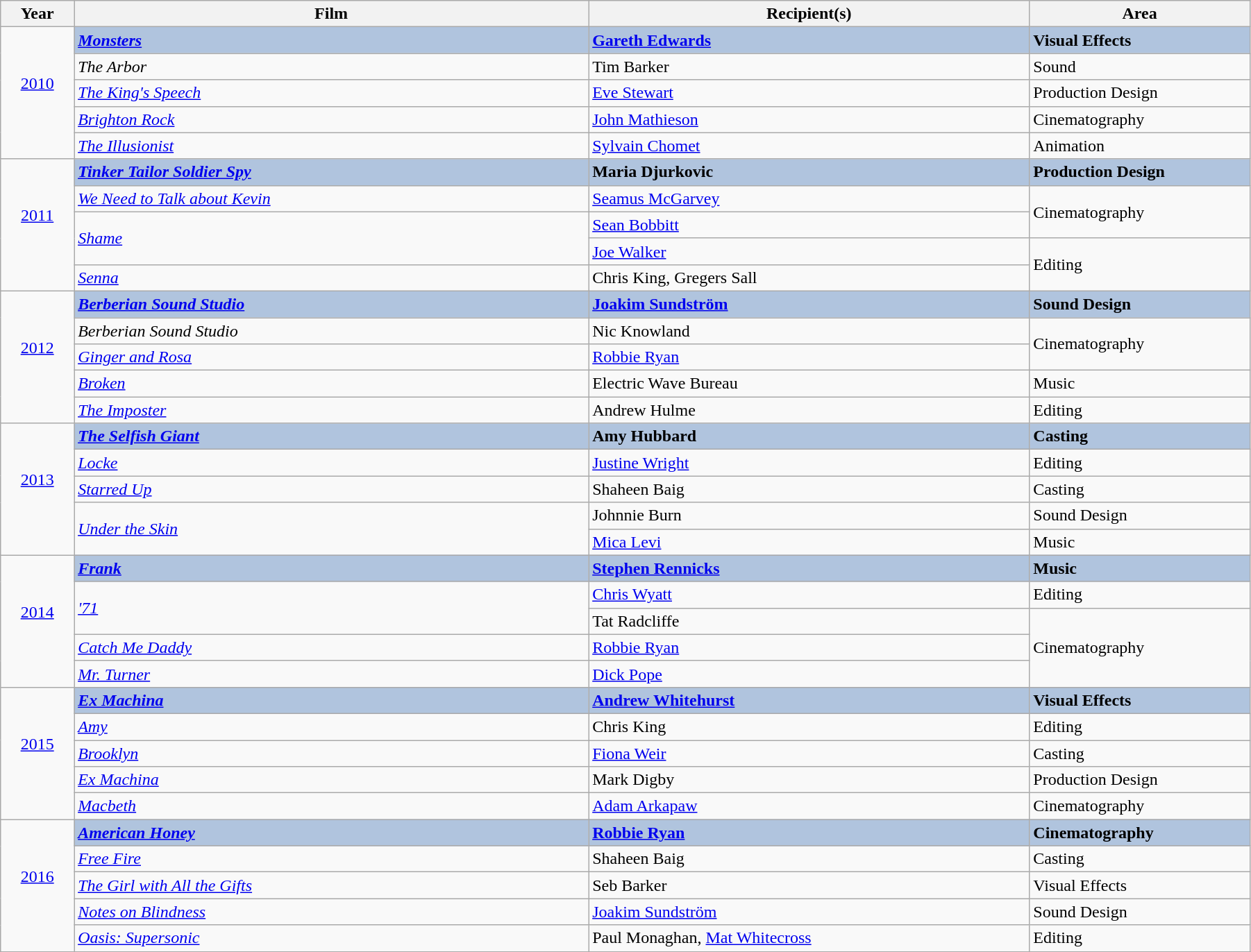<table class="wikitable" width="95%" cellpadding="5">
<tr>
<th width="5%">Year</th>
<th width="35%">Film</th>
<th width="30%">Recipient(s)</th>
<th width="15%">Area</th>
</tr>
<tr>
<td rowspan="5" style="text-align:center;"><a href='#'>2010</a><br><br></td>
<td style="background:#B0C4DE;"><strong><em><a href='#'>Monsters</a></em></strong></td>
<td style="background:#B0C4DE;"><strong><a href='#'>Gareth Edwards</a></strong></td>
<td style="background:#B0C4DE;"><strong>Visual Effects</strong></td>
</tr>
<tr>
<td><em>The Arbor</em></td>
<td>Tim Barker</td>
<td>Sound</td>
</tr>
<tr>
<td><em><a href='#'>The King's Speech</a></em></td>
<td><a href='#'>Eve Stewart</a></td>
<td>Production Design</td>
</tr>
<tr>
<td><em><a href='#'>Brighton Rock</a></em></td>
<td><a href='#'>John Mathieson</a></td>
<td>Cinematography</td>
</tr>
<tr>
<td><em><a href='#'>The Illusionist</a></em></td>
<td><a href='#'>Sylvain Chomet</a></td>
<td>Animation</td>
</tr>
<tr>
<td rowspan="5" style="text-align:center;"><a href='#'>2011</a><br><br></td>
<td style="background:#B0C4DE;"><strong><em><a href='#'>Tinker Tailor Soldier Spy</a></em></strong></td>
<td style="background:#B0C4DE;"><strong>Maria Djurkovic</strong></td>
<td style="background:#B0C4DE;"><strong>Production Design</strong></td>
</tr>
<tr>
<td><em><a href='#'>We Need to Talk about Kevin</a></em></td>
<td><a href='#'>Seamus McGarvey</a></td>
<td rowspan="2">Cinematography</td>
</tr>
<tr>
<td rowspan="2"><em><a href='#'>Shame</a></em></td>
<td><a href='#'>Sean Bobbitt</a></td>
</tr>
<tr>
<td><a href='#'>Joe Walker</a></td>
<td rowspan="2">Editing</td>
</tr>
<tr>
<td><em><a href='#'>Senna</a></em></td>
<td>Chris King, Gregers Sall</td>
</tr>
<tr>
<td rowspan="5" style="text-align:center;"><a href='#'>2012</a><br><br></td>
<td style="background:#B0C4DE;"><strong><em><a href='#'>Berberian Sound Studio</a></em></strong></td>
<td style="background:#B0C4DE;"><strong><a href='#'>Joakim Sundström</a></strong></td>
<td style="background:#B0C4DE;"><strong>Sound Design</strong></td>
</tr>
<tr>
<td><em>Berberian Sound Studio</em></td>
<td>Nic Knowland</td>
<td rowspan="2">Cinematography</td>
</tr>
<tr>
<td><em><a href='#'>Ginger and Rosa</a></em></td>
<td><a href='#'>Robbie Ryan</a></td>
</tr>
<tr>
<td><em><a href='#'>Broken</a></em></td>
<td>Electric Wave Bureau</td>
<td>Music</td>
</tr>
<tr>
<td><em><a href='#'>The Imposter</a></em></td>
<td>Andrew Hulme</td>
<td>Editing</td>
</tr>
<tr>
<td rowspan="5" style="text-align:center;"><a href='#'>2013</a><br><br></td>
<td style="background:#B0C4DE;"><strong><em><a href='#'>The Selfish Giant</a></em></strong></td>
<td style="background:#B0C4DE;"><strong>Amy Hubbard</strong></td>
<td style="background:#B0C4DE;"><strong>Casting</strong></td>
</tr>
<tr>
<td><em><a href='#'>Locke</a></em></td>
<td><a href='#'>Justine Wright</a></td>
<td>Editing</td>
</tr>
<tr>
<td><em><a href='#'>Starred Up</a></em></td>
<td>Shaheen Baig</td>
<td>Casting</td>
</tr>
<tr>
<td rowspan="2"><em><a href='#'>Under the Skin</a></em></td>
<td>Johnnie Burn</td>
<td>Sound Design</td>
</tr>
<tr>
<td><a href='#'>Mica Levi</a></td>
<td>Music</td>
</tr>
<tr>
<td rowspan="5" style="text-align:center;"><a href='#'>2014</a><br><br></td>
<td style="background:#B0C4DE;"><strong><em><a href='#'>Frank</a></em></strong></td>
<td style="background:#B0C4DE;"><strong><a href='#'>Stephen Rennicks</a></strong></td>
<td style="background:#B0C4DE;"><strong>Music</strong></td>
</tr>
<tr>
<td rowspan="2"><em><a href='#'>'71</a></em></td>
<td><a href='#'>Chris Wyatt</a></td>
<td>Editing</td>
</tr>
<tr>
<td>Tat Radcliffe</td>
<td rowspan="3">Cinematography</td>
</tr>
<tr>
<td><em><a href='#'>Catch Me Daddy</a></em></td>
<td><a href='#'>Robbie Ryan</a></td>
</tr>
<tr>
<td><em><a href='#'>Mr. Turner</a></em></td>
<td><a href='#'>Dick Pope</a></td>
</tr>
<tr>
<td rowspan="5" style="text-align:center;"><a href='#'>2015</a><br><br></td>
<td style="background:#B0C4DE;"><strong><em><a href='#'>Ex Machina</a></em></strong></td>
<td style="background:#B0C4DE;"><strong><a href='#'>Andrew Whitehurst</a></strong></td>
<td style="background:#B0C4DE;"><strong>Visual Effects</strong></td>
</tr>
<tr>
<td><em><a href='#'>Amy</a></em></td>
<td>Chris King</td>
<td>Editing</td>
</tr>
<tr>
<td><em><a href='#'>Brooklyn</a></em></td>
<td><a href='#'>Fiona Weir</a></td>
<td>Casting</td>
</tr>
<tr>
<td><em><a href='#'>Ex Machina</a></em></td>
<td>Mark Digby</td>
<td>Production Design</td>
</tr>
<tr>
<td><em><a href='#'>Macbeth</a></em></td>
<td><a href='#'>Adam Arkapaw</a></td>
<td>Cinematography</td>
</tr>
<tr>
<td rowspan="5" style="text-align:center;"><a href='#'>2016</a><br><br></td>
<td style="background:#B0C4DE;"><strong><em><a href='#'>American Honey</a></em></strong></td>
<td style="background:#B0C4DE;"><strong><a href='#'>Robbie Ryan</a></strong></td>
<td style="background:#B0C4DE;"><strong>Cinematography</strong></td>
</tr>
<tr>
<td><em><a href='#'>Free Fire</a></em></td>
<td>Shaheen Baig</td>
<td>Casting</td>
</tr>
<tr>
<td><em><a href='#'>The Girl with All the Gifts</a></em></td>
<td>Seb Barker</td>
<td>Visual Effects</td>
</tr>
<tr>
<td><em><a href='#'>Notes on Blindness</a></em></td>
<td><a href='#'>Joakim Sundström</a></td>
<td>Sound Design</td>
</tr>
<tr>
<td><em><a href='#'>Oasis: Supersonic</a></em></td>
<td>Paul Monaghan, <a href='#'>Mat Whitecross</a></td>
<td>Editing</td>
</tr>
<tr>
</tr>
</table>
